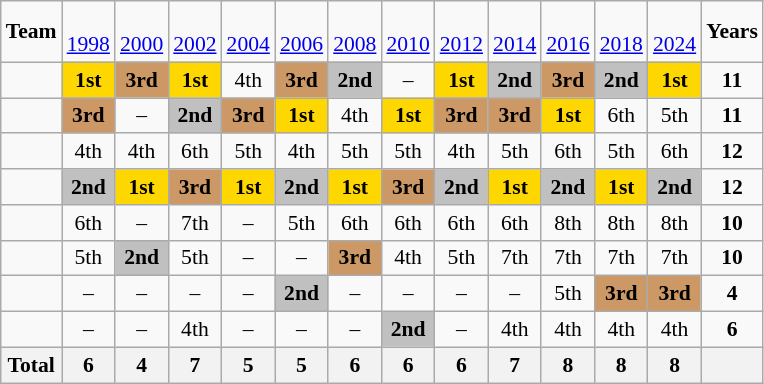<table class="wikitable" style="text-align:center; font-size:90%">
<tr>
<td><strong>Team</strong></td>
<td><br><a href='#'>1998</a></td>
<td><br><a href='#'>2000</a></td>
<td><br><a href='#'>2002</a></td>
<td><br><a href='#'>2004</a></td>
<td><br><a href='#'>2006</a></td>
<td><br><a href='#'>2008</a></td>
<td><br><a href='#'>2010</a></td>
<td><br><a href='#'>2012</a></td>
<td><br><a href='#'>2014</a></td>
<td><br><a href='#'>2016</a></td>
<td><br><a href='#'>2018</a></td>
<td><br><a href='#'>2024</a></td>
<td><strong>Years</strong></td>
</tr>
<tr>
<td align=left></td>
<td bgcolor=gold><strong>1st</strong></td>
<td bgcolor=#cc9966><strong>3rd</strong></td>
<td bgcolor=gold><strong>1st</strong></td>
<td>4th</td>
<td bgcolor=#cc9966><strong>3rd</strong></td>
<td bgcolor=silver><strong>2nd</strong></td>
<td>–</td>
<td bgcolor=gold><strong>1st</strong></td>
<td bgcolor=silver><strong>2nd</strong></td>
<td bgcolor=#cc9966><strong>3rd</strong></td>
<td bgcolor=silver><strong>2nd</strong></td>
<td bgcolor=gold><strong>1st</strong></td>
<td><strong>11</strong></td>
</tr>
<tr>
<td align=left></td>
<td bgcolor=#cc9966><strong>3rd</strong></td>
<td>–</td>
<td bgcolor=silver><strong>2nd</strong></td>
<td bgcolor=#cc9966><strong>3rd</strong></td>
<td bgcolor=gold><strong>1st</strong></td>
<td>4th</td>
<td bgcolor=gold><strong>1st</strong></td>
<td bgcolor=#cc9966><strong>3rd</strong></td>
<td bgcolor=#cc9966><strong>3rd</strong></td>
<td bgcolor=gold><strong>1st</strong></td>
<td>6th</td>
<td>5th</td>
<td><strong>11</strong></td>
</tr>
<tr>
<td align=left></td>
<td>4th</td>
<td>4th</td>
<td>6th</td>
<td>5th</td>
<td>4th</td>
<td>5th</td>
<td>5th</td>
<td>4th</td>
<td>5th</td>
<td>6th</td>
<td>5th</td>
<td>6th</td>
<td><strong>12</strong></td>
</tr>
<tr>
<td align=left></td>
<td bgcolor=silver><strong>2nd</strong></td>
<td bgcolor=gold><strong>1st</strong></td>
<td bgcolor=#cc9966><strong>3rd</strong></td>
<td bgcolor=gold><strong>1st</strong></td>
<td bgcolor=silver><strong>2nd</strong></td>
<td bgcolor=gold><strong>1st</strong></td>
<td bgcolor=#cc9966><strong>3rd</strong></td>
<td bgcolor=silver><strong>2nd</strong></td>
<td bgcolor=gold><strong>1st</strong></td>
<td bgcolor=silver><strong>2nd</strong></td>
<td bgcolor=gold><strong>1st</strong></td>
<td bgcolor=silver><strong>2nd</strong></td>
<td><strong>12</strong></td>
</tr>
<tr>
<td align=left></td>
<td>6th</td>
<td>–</td>
<td>7th</td>
<td>–</td>
<td>5th</td>
<td>6th</td>
<td>6th</td>
<td>6th</td>
<td>6th</td>
<td>8th</td>
<td>8th</td>
<td>8th</td>
<td><strong>10</strong></td>
</tr>
<tr>
<td align=left></td>
<td>5th</td>
<td bgcolor=silver><strong>2nd</strong></td>
<td>5th</td>
<td>–</td>
<td>–</td>
<td bgcolor=#cc9966><strong>3rd</strong></td>
<td>4th</td>
<td>5th</td>
<td>7th</td>
<td>7th</td>
<td>7th</td>
<td>7th</td>
<td><strong>10</strong></td>
</tr>
<tr>
<td align=left></td>
<td>–</td>
<td>–</td>
<td>–</td>
<td>–</td>
<td bgcolor=silver><strong>2nd</strong></td>
<td>–</td>
<td>–</td>
<td>–</td>
<td>–</td>
<td>5th</td>
<td bgcolor=#cc9966><strong>3rd</strong></td>
<td bgcolor=#cc9966><strong>3rd</strong></td>
<td><strong>4</strong></td>
</tr>
<tr>
<td align=left></td>
<td>–</td>
<td>–</td>
<td>4th</td>
<td>–</td>
<td>–</td>
<td>–</td>
<td bgcolor=silver><strong>2nd</strong></td>
<td>–</td>
<td>4th</td>
<td>4th</td>
<td>4th</td>
<td>4th</td>
<td><strong>6</strong></td>
</tr>
<tr>
<th>Total</th>
<th>6</th>
<th>4</th>
<th>7</th>
<th>5</th>
<th>5</th>
<th>6</th>
<th>6</th>
<th>6</th>
<th>7</th>
<th>8</th>
<th>8</th>
<th>8</th>
<th></th>
</tr>
</table>
